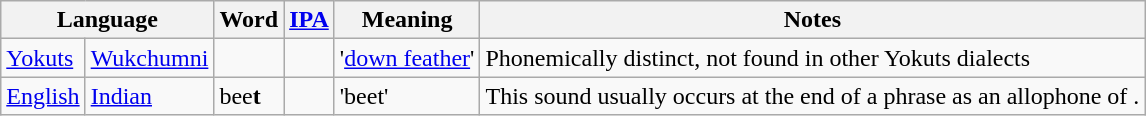<table class="wikitable">
<tr>
<th colspan=2>Language</th>
<th scope="col">Word</th>
<th scope="col"><a href='#'>IPA</a></th>
<th scope="col">Meaning</th>
<th scope="col">Notes</th>
</tr>
<tr>
<td><a href='#'>Yokuts</a></td>
<td><a href='#'>Wukchumni</a></td>
<td></td>
<td></td>
<td>'<a href='#'>down feather</a>'</td>
<td>Phonemically distinct, not found in other Yokuts dialects</td>
</tr>
<tr>
<td><a href='#'>English</a></td>
<td><a href='#'>Indian</a></td>
<td>bee<strong>t</strong></td>
<td></td>
<td>'beet'</td>
<td>This sound usually occurs at the end of a phrase as an allophone of .</td>
</tr>
</table>
